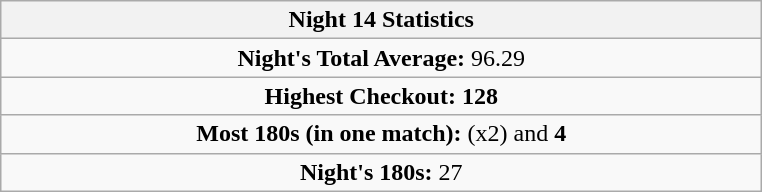<table class=wikitable style="text-align:center">
<tr>
<th width=500>Night 14 Statistics</th>
</tr>
<tr align=center>
<td colspan="3"><strong>Night's Total Average:</strong> 96.29 </td>
</tr>
<tr align=center>
<td colspan="3"><strong>Highest Checkout:</strong>  <strong>128</strong></td>
</tr>
<tr align=center>
<td colspan="3"><strong>Most 180s (in one match):</strong>  (x2) and  <strong>4</strong></td>
</tr>
<tr align=center>
<td colspan="3"><strong>Night's 180s:</strong> 27</td>
</tr>
</table>
